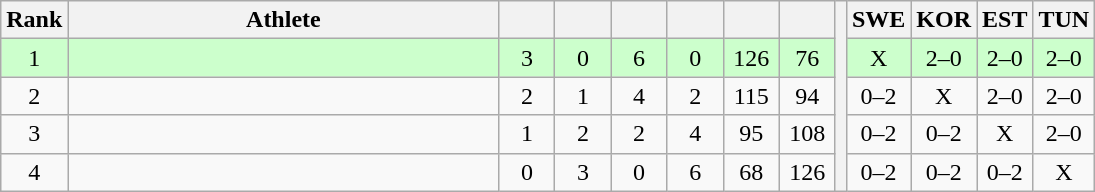<table class="wikitable" style="text-align:center">
<tr>
<th>Rank</th>
<th width=280>Athlete</th>
<th width=30></th>
<th width=30></th>
<th width=30></th>
<th width=30></th>
<th width=30></th>
<th width=30></th>
<th rowspan=5></th>
<th width=30>SWE</th>
<th width=30>KOR</th>
<th width=30>EST</th>
<th width=30>TUN</th>
</tr>
<tr style="background-color:#ccffcc;">
<td>1</td>
<td align=left></td>
<td>3</td>
<td>0</td>
<td>6</td>
<td>0</td>
<td>126</td>
<td>76</td>
<td>X</td>
<td>2–0</td>
<td>2–0</td>
<td>2–0</td>
</tr>
<tr>
<td>2</td>
<td align=left></td>
<td>2</td>
<td>1</td>
<td>4</td>
<td>2</td>
<td>115</td>
<td>94</td>
<td>0–2</td>
<td>X</td>
<td>2–0</td>
<td>2–0</td>
</tr>
<tr>
<td>3</td>
<td align=left></td>
<td>1</td>
<td>2</td>
<td>2</td>
<td>4</td>
<td>95</td>
<td>108</td>
<td>0–2</td>
<td>0–2</td>
<td>X</td>
<td>2–0</td>
</tr>
<tr>
<td>4</td>
<td align=left></td>
<td>0</td>
<td>3</td>
<td>0</td>
<td>6</td>
<td>68</td>
<td>126</td>
<td>0–2</td>
<td>0–2</td>
<td>0–2</td>
<td>X</td>
</tr>
</table>
